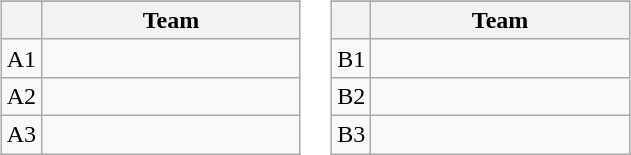<table>
<tr valign=top>
<td><br><table class="wikitable">
<tr>
</tr>
<tr>
<th></th>
<th width=165>Team</th>
</tr>
<tr>
<td align=center>A1</td>
<td></td>
</tr>
<tr>
<td align=center>A2</td>
<td></td>
</tr>
<tr>
<td align=center>A3</td>
<td></td>
</tr>
</table>
</td>
<td><br><table class="wikitable">
<tr>
</tr>
<tr>
<th></th>
<th width=165>Team</th>
</tr>
<tr>
<td align=center>B1</td>
<td></td>
</tr>
<tr>
<td align=center>B2</td>
<td></td>
</tr>
<tr>
<td align=center>B3</td>
<td></td>
</tr>
</table>
</td>
</tr>
</table>
